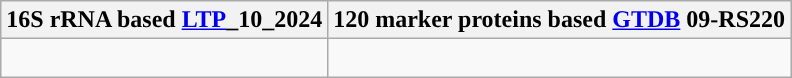<table class="wikitable">
<tr>
<th colspan=1>16S rRNA based <a href='#'>LTP</a>_10_2024</th>
<th colspan=1>120 marker proteins based <a href='#'>GTDB</a> 09-RS220</th>
</tr>
<tr>
<td style="vertical-align:top"><br></td>
<td><br></td>
</tr>
</table>
